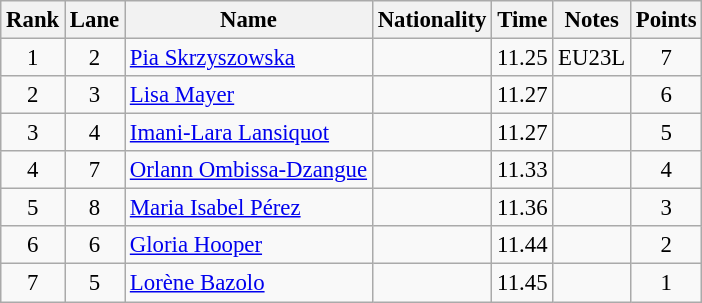<table class="wikitable sortable" style="text-align:center; font-size:95%">
<tr>
<th>Rank</th>
<th>Lane</th>
<th>Name</th>
<th>Nationality</th>
<th>Time</th>
<th>Notes</th>
<th>Points</th>
</tr>
<tr>
<td>1</td>
<td>2</td>
<td align=left><a href='#'>Pia Skrzyszowska</a></td>
<td align=left></td>
<td>11.25</td>
<td>EU23L</td>
<td>7</td>
</tr>
<tr>
<td>2</td>
<td>3</td>
<td align=left><a href='#'>Lisa Mayer</a></td>
<td align=left></td>
<td>11.27</td>
<td></td>
<td>6</td>
</tr>
<tr>
<td>3</td>
<td>4</td>
<td align=left><a href='#'>Imani-Lara Lansiquot</a></td>
<td align=left></td>
<td>11.27</td>
<td></td>
<td>5</td>
</tr>
<tr>
<td>4</td>
<td>7</td>
<td align=left><a href='#'>Orlann Ombissa-Dzangue</a></td>
<td align=left></td>
<td>11.33</td>
<td></td>
<td>4</td>
</tr>
<tr>
<td>5</td>
<td>8</td>
<td align=left><a href='#'>Maria Isabel Pérez</a></td>
<td align=left></td>
<td>11.36</td>
<td></td>
<td>3</td>
</tr>
<tr>
<td>6</td>
<td>6</td>
<td align=left><a href='#'>Gloria Hooper</a></td>
<td align=left></td>
<td>11.44</td>
<td></td>
<td>2</td>
</tr>
<tr>
<td>7</td>
<td>5</td>
<td align=left><a href='#'>Lorène Bazolo</a></td>
<td align=left></td>
<td>11.45</td>
<td></td>
<td>1</td>
</tr>
</table>
